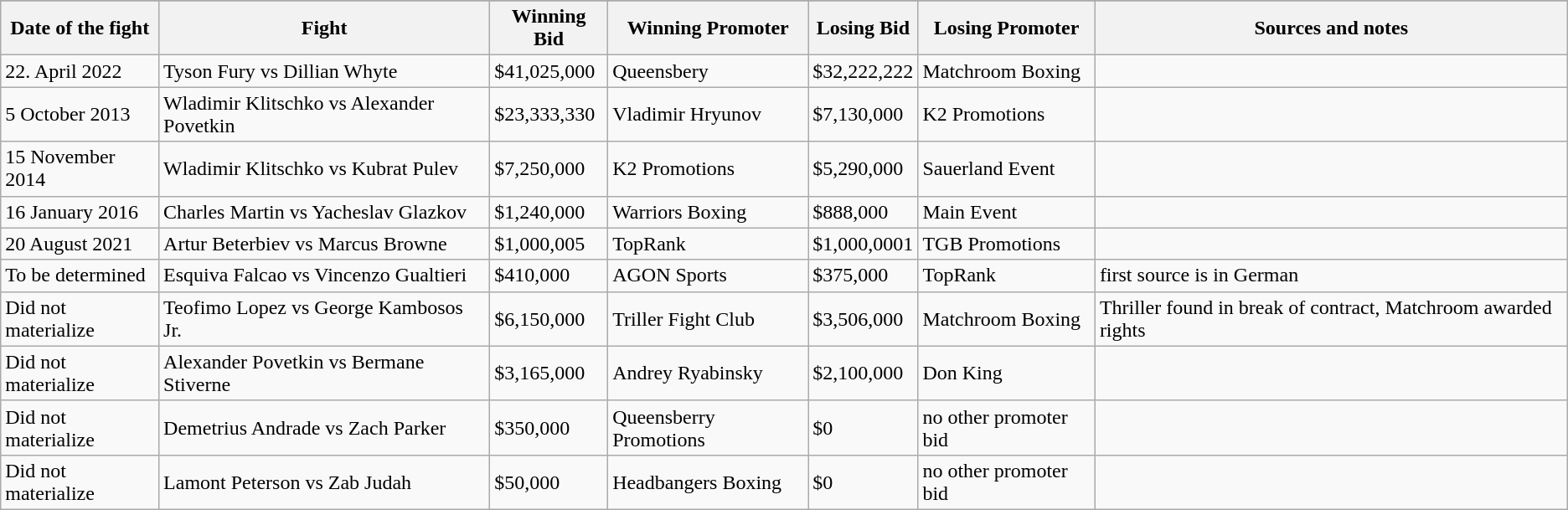<table class="wikitable">
<tr>
</tr>
<tr>
<th>Date of the fight</th>
<th>Fight</th>
<th>Winning Bid</th>
<th>Winning Promoter</th>
<th>Losing Bid</th>
<th>Losing Promoter</th>
<th>Sources and notes</th>
</tr>
<tr>
<td>22. April 2022</td>
<td>Tyson Fury vs Dillian Whyte</td>
<td>$41,025,000</td>
<td>Queensbery</td>
<td>$32,222,222</td>
<td>Matchroom Boxing</td>
<td></td>
</tr>
<tr>
<td>5 October 2013</td>
<td>Wladimir Klitschko vs Alexander Povetkin</td>
<td>$23,333,330</td>
<td>Vladimir Hryunov</td>
<td>$7,130,000</td>
<td>K2 Promotions</td>
<td></td>
</tr>
<tr>
<td>15 November 2014</td>
<td>Wladimir Klitschko vs Kubrat Pulev</td>
<td>$7,250,000</td>
<td>K2 Promotions</td>
<td>$5,290,000</td>
<td>Sauerland Event</td>
<td></td>
</tr>
<tr>
<td>16 January 2016</td>
<td>Charles Martin vs Yacheslav Glazkov</td>
<td>$1,240,000</td>
<td>Warriors Boxing</td>
<td>$888,000</td>
<td>Main Event</td>
<td></td>
</tr>
<tr>
<td>20 August 2021</td>
<td>Artur Beterbiev vs Marcus Browne</td>
<td>$1,000,005</td>
<td>TopRank</td>
<td>$1,000,0001</td>
<td>TGB Promotions</td>
<td></td>
</tr>
<tr>
<td>To be determined</td>
<td>Esquiva Falcao vs Vincenzo Gualtieri</td>
<td>$410,000</td>
<td>AGON Sports</td>
<td>$375,000</td>
<td>TopRank</td>
<td> first source is in German</td>
</tr>
<tr>
<td>Did not materialize</td>
<td>Teofimo Lopez vs George Kambosos Jr.</td>
<td>$6,150,000</td>
<td>Triller Fight Club</td>
<td>$3,506,000</td>
<td>Matchroom Boxing</td>
<td> Thriller found in break of contract, Matchroom awarded rights</td>
</tr>
<tr>
<td>Did not materialize</td>
<td>Alexander Povetkin vs Bermane Stiverne</td>
<td>$3,165,000</td>
<td>Andrey Ryabinsky</td>
<td>$2,100,000</td>
<td>Don King</td>
<td></td>
</tr>
<tr>
<td>Did not materialize</td>
<td>Demetrius Andrade vs Zach Parker</td>
<td>$350,000</td>
<td>Queensberry Promotions</td>
<td>$0</td>
<td>no other promoter bid</td>
<td></td>
</tr>
<tr>
<td>Did not materialize</td>
<td>Lamont Peterson vs Zab Judah</td>
<td>$50,000</td>
<td>Headbangers Boxing</td>
<td>$0</td>
<td>no other promoter bid</td>
<td></td>
</tr>
</table>
